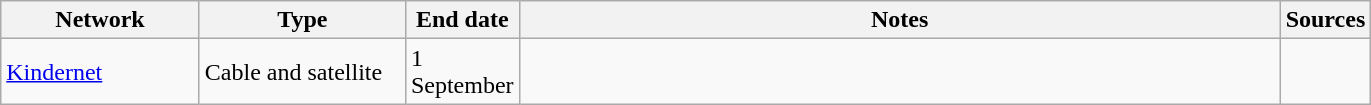<table class="wikitable">
<tr>
<th style="text-align:center; width:125px">Network</th>
<th style="text-align:center; width:130px">Type</th>
<th style="text-align:center; width:60px">End date</th>
<th style="text-align:center; width:500px">Notes</th>
<th style="text-align:center; width:30px">Sources</th>
</tr>
<tr>
<td><a href='#'>Kindernet</a></td>
<td>Cable and satellite</td>
<td>1 September</td>
<td></td>
<td></td>
</tr>
</table>
